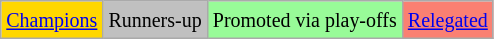<table class="wikitable">
<tr>
<td bgcolor=Gold><small><a href='#'>Champions</a></small></td>
<td bgcolor=Silver><small>Runners-up</small></td>
<td bgcolor=PaleGreen><small>Promoted via play-offs</small></td>
<td bgcolor=salmon><small><a href='#'>Relegated</a></small></td>
</tr>
</table>
